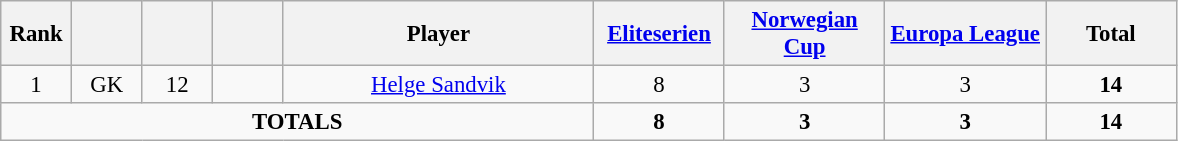<table class="wikitable" style="font-size: 95%; text-align: center;">
<tr>
<th width=40>Rank</th>
<th width=40></th>
<th width=40></th>
<th width=40></th>
<th width=200>Player</th>
<th width=80><a href='#'>Eliteserien</a></th>
<th width=100><a href='#'>Norwegian Cup</a></th>
<th width=100><a href='#'>Europa League</a></th>
<th width=80><strong>Total</strong></th>
</tr>
<tr>
<td>1</td>
<td>GK</td>
<td>12</td>
<td></td>
<td><a href='#'>Helge Sandvik</a></td>
<td>8</td>
<td>3</td>
<td>3</td>
<td><strong>14</strong></td>
</tr>
<tr>
<td colspan="5"><strong>TOTALS</strong></td>
<td><strong>8</strong></td>
<td><strong>3</strong></td>
<td><strong>3</strong></td>
<td><strong>14</strong></td>
</tr>
</table>
